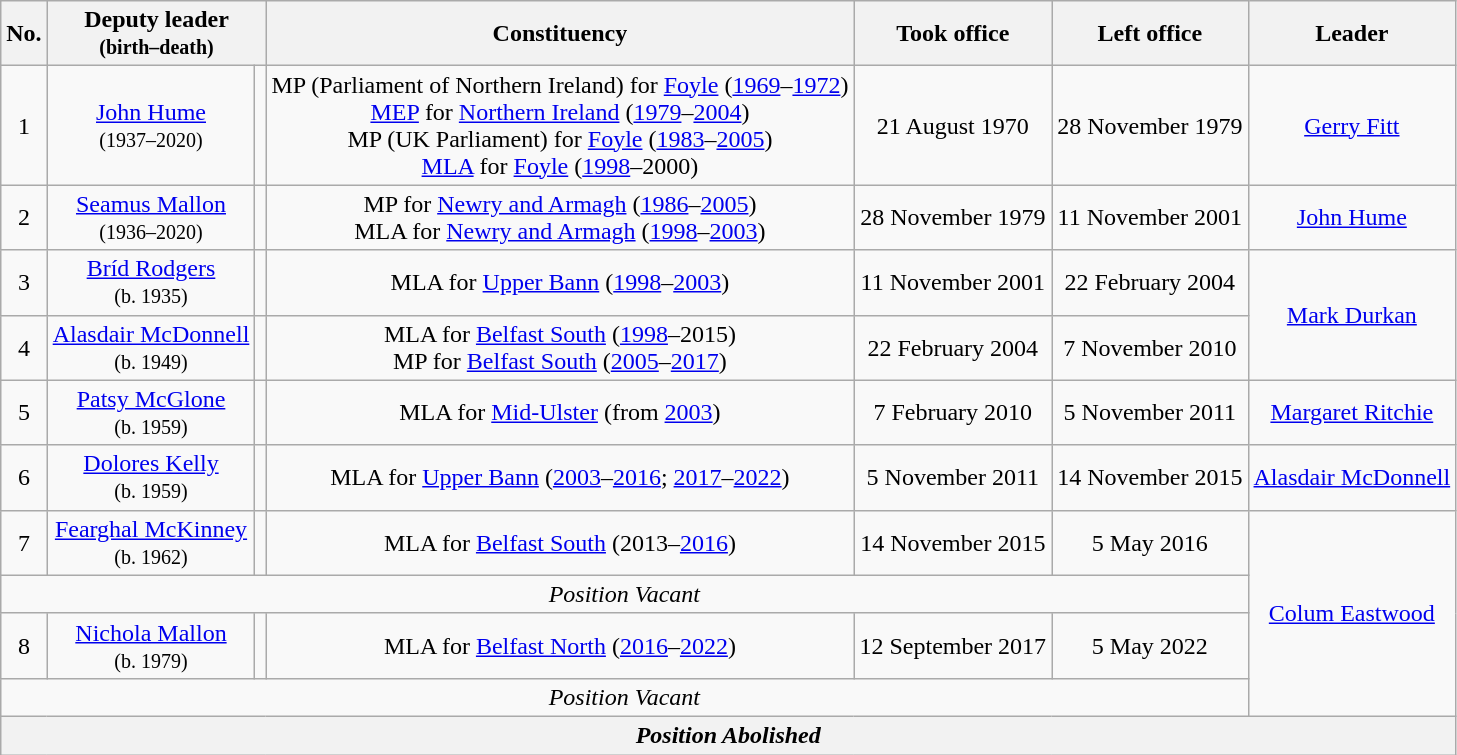<table class="wikitable sortable" style="text-align:center">
<tr>
<th>No.</th>
<th colspan="2">Deputy leader<br><small>(birth–death)</small></th>
<th>Constituency</th>
<th>Took office</th>
<th>Left office</th>
<th>Leader</th>
</tr>
<tr>
<td>1</td>
<td><a href='#'>John Hume</a><br><small>(1937–2020)</small></td>
<td></td>
<td>MP (Parliament of Northern Ireland) for <a href='#'>Foyle</a> (<a href='#'>1969</a>–<a href='#'>1972</a>)<br><a href='#'>MEP</a> for <a href='#'>Northern Ireland</a> (<a href='#'>1979</a>–<a href='#'>2004</a>)<br>MP (UK Parliament) for <a href='#'>Foyle</a> (<a href='#'>1983</a>–<a href='#'>2005</a>)<br><a href='#'>MLA</a> for <a href='#'>Foyle</a> (<a href='#'>1998</a>–2000)</td>
<td>21 August 1970</td>
<td>28 November 1979</td>
<td><a href='#'>Gerry Fitt</a></td>
</tr>
<tr>
<td>2</td>
<td><a href='#'>Seamus Mallon</a><br><small>(1936–2020)</small></td>
<td></td>
<td>MP for <a href='#'>Newry and Armagh</a> (<a href='#'>1986</a>–<a href='#'>2005</a>)<br>MLA for <a href='#'>Newry and Armagh</a> (<a href='#'>1998</a>–<a href='#'>2003</a>)</td>
<td>28 November 1979</td>
<td>11 November 2001</td>
<td><a href='#'>John Hume</a></td>
</tr>
<tr>
<td>3</td>
<td><a href='#'>Bríd Rodgers</a><br><small>(b. 1935)</small></td>
<td></td>
<td>MLA for <a href='#'>Upper Bann</a> (<a href='#'>1998</a>–<a href='#'>2003</a>)</td>
<td>11 November 2001</td>
<td>22 February 2004</td>
<td rowspan="2"><a href='#'>Mark Durkan</a></td>
</tr>
<tr>
<td>4</td>
<td><a href='#'>Alasdair McDonnell</a><br><small>(b. 1949)</small></td>
<td></td>
<td>MLA for <a href='#'>Belfast South</a> (<a href='#'>1998</a>–2015)<br>MP for <a href='#'>Belfast South</a> (<a href='#'>2005</a>–<a href='#'>2017</a>)</td>
<td>22 February 2004</td>
<td>7 November 2010</td>
</tr>
<tr>
<td>5</td>
<td><a href='#'>Patsy McGlone</a><br><small>(b. 1959)</small></td>
<td></td>
<td>MLA for <a href='#'>Mid-Ulster</a> (from <a href='#'>2003</a>)</td>
<td>7 February 2010</td>
<td>5 November 2011</td>
<td><a href='#'>Margaret Ritchie</a></td>
</tr>
<tr>
<td>6</td>
<td><a href='#'>Dolores Kelly</a><br><small>(b. 1959)</small></td>
<td></td>
<td>MLA for <a href='#'>Upper Bann</a> (<a href='#'>2003</a>–<a href='#'>2016</a>; <a href='#'>2017</a>–<a href='#'>2022</a>)</td>
<td>5 November 2011</td>
<td>14 November 2015</td>
<td><a href='#'>Alasdair McDonnell</a></td>
</tr>
<tr>
<td>7</td>
<td><a href='#'>Fearghal McKinney</a><br><small>(b. 1962)</small></td>
<td></td>
<td>MLA for <a href='#'>Belfast South</a> (2013–<a href='#'>2016</a>)</td>
<td>14 November 2015</td>
<td>5 May 2016</td>
<td rowspan="4"><a href='#'>Colum Eastwood</a></td>
</tr>
<tr>
<td colspan="6"><em>Position Vacant</em></td>
</tr>
<tr>
<td>8</td>
<td><a href='#'>Nichola Mallon</a><br><small>(b. 1979)</small></td>
<td></td>
<td>MLA for <a href='#'>Belfast North</a> (<a href='#'>2016</a>–<a href='#'>2022</a>)</td>
<td>12 September 2017</td>
<td>5 May 2022</td>
</tr>
<tr>
<td colspan="6"><em>Position Vacant</em></td>
</tr>
<tr>
<th colspan="7"><em>Position Abolished</em></th>
</tr>
</table>
